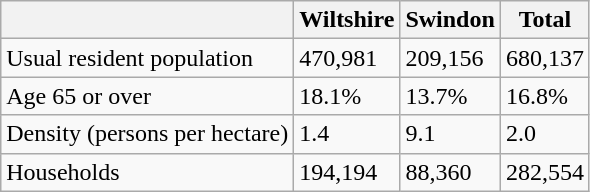<table class="wikitable">
<tr>
<th></th>
<th>Wiltshire</th>
<th>Swindon</th>
<th>Total</th>
</tr>
<tr>
<td>Usual resident population</td>
<td>470,981</td>
<td>209,156</td>
<td>680,137</td>
</tr>
<tr>
<td>Age 65 or over</td>
<td>18.1%</td>
<td>13.7%</td>
<td>16.8% </td>
</tr>
<tr>
<td>Density (persons per hectare)</td>
<td>1.4</td>
<td>9.1</td>
<td>2.0 </td>
</tr>
<tr>
<td>Households</td>
<td>194,194</td>
<td>88,360</td>
<td>282,554</td>
</tr>
</table>
